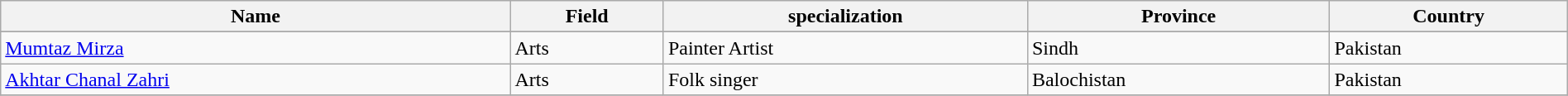<table class="wikitable sortable" width="100%">
<tr>
<th>Name</th>
<th>Field</th>
<th>specialization</th>
<th>Province</th>
<th>Country</th>
</tr>
<tr bgcolor=#edf3fe>
</tr>
<tr>
<td><a href='#'>Mumtaz Mirza</a></td>
<td>Arts</td>
<td>Painter Artist</td>
<td>Sindh</td>
<td>Pakistan</td>
</tr>
<tr>
<td><a href='#'>Akhtar Chanal Zahri</a></td>
<td>Arts</td>
<td>Folk singer</td>
<td>Balochistan</td>
<td>Pakistan</td>
</tr>
<tr>
</tr>
</table>
